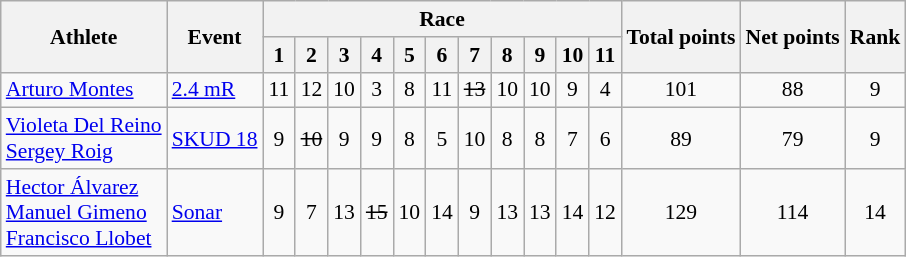<table class=wikitable style="font-size:90%">
<tr>
<th rowspan="2">Athlete</th>
<th rowspan="2">Event</th>
<th colspan="11">Race</th>
<th rowspan="2">Total points</th>
<th rowspan="2">Net points</th>
<th rowspan="2">Rank</th>
</tr>
<tr>
<th width="15">1</th>
<th width="15">2</th>
<th width="15">3</th>
<th width="15">4</th>
<th width="15">5</th>
<th width="15">6</th>
<th width="15">7</th>
<th width="15">8</th>
<th width="15">9</th>
<th width="15">10</th>
<th width="15">11</th>
</tr>
<tr>
<td><a href='#'>Arturo Montes</a></td>
<td><a href='#'>2.4 mR</a></td>
<td align="center">11</td>
<td align="center">12</td>
<td align="center">10</td>
<td align="center">3</td>
<td align="center">8</td>
<td align="center">11</td>
<td align="center"><s>13</s></td>
<td align="center">10</td>
<td align="center">10</td>
<td align="center">9</td>
<td align="center">4</td>
<td align="center">101</td>
<td align="center">88</td>
<td align="center">9</td>
</tr>
<tr>
<td><a href='#'>Violeta Del Reino</a><br><a href='#'>Sergey Roig</a></td>
<td><a href='#'>SKUD 18</a></td>
<td align="center">9</td>
<td align="center"><s>10</s></td>
<td align="center">9</td>
<td align="center">9</td>
<td align="center">8</td>
<td align="center">5</td>
<td align="center">10</td>
<td align="center">8</td>
<td align="center">8</td>
<td align="center">7</td>
<td align="center">6</td>
<td align="center">89</td>
<td align="center">79</td>
<td align="center">9</td>
</tr>
<tr>
<td><a href='#'>Hector Álvarez</a><br><a href='#'>Manuel Gimeno</a><br><a href='#'>Francisco Llobet</a></td>
<td><a href='#'>Sonar</a></td>
<td align="center">9</td>
<td align="center">7</td>
<td align="center">13</td>
<td align="center"><s>15</s></td>
<td align="center">10</td>
<td align="center">14</td>
<td align="center">9</td>
<td align="center">13</td>
<td align="center">13</td>
<td align="center">14</td>
<td align="center">12</td>
<td align="center">129</td>
<td align="center">114</td>
<td align="center">14</td>
</tr>
</table>
